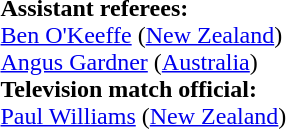<table style="width:100%">
<tr>
<td><br><strong>Assistant referees:</strong>
<br><a href='#'>Ben O'Keeffe</a> (<a href='#'>New Zealand</a>)
<br><a href='#'>Angus Gardner</a> (<a href='#'>Australia</a>)
<br><strong>Television match official:</strong>
<br><a href='#'>Paul Williams</a> (<a href='#'>New Zealand</a>)</td>
</tr>
</table>
